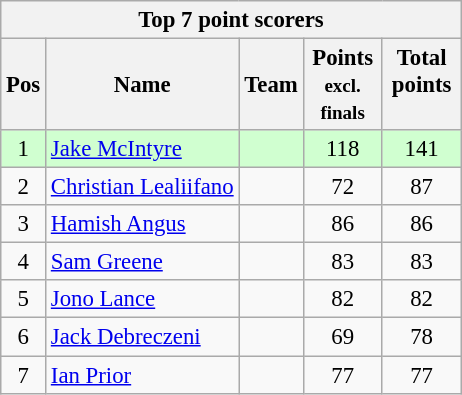<table class="wikitable" style="text-align: center; font-size:95%;">
<tr>
<th colspan=5>Top 7 point scorers</th>
</tr>
<tr>
<th>Pos</th>
<th>Name</th>
<th>Team</th>
<th style="width:3em;">Points<br><small>excl.<br>finals</small></th>
<th style="vertical-align:top; width:3em;">Total<br>points</th>
</tr>
<tr style="background:#d0ffd0;">
<td>1</td>
<td style="text-align:left;"><a href='#'>Jake McIntyre</a></td>
<td style="text-align:left;"></td>
<td>118</td>
<td>141</td>
</tr>
<tr>
<td>2</td>
<td style="text-align:left;"><a href='#'>Christian Lealiifano</a></td>
<td style="text-align:left;"></td>
<td>72</td>
<td>87</td>
</tr>
<tr>
<td>3</td>
<td style="text-align:left;"><a href='#'>Hamish Angus</a></td>
<td style="text-align:left;"></td>
<td>86</td>
<td>86</td>
</tr>
<tr>
<td>4</td>
<td style="text-align:left;"><a href='#'>Sam Greene</a></td>
<td style="text-align:left;"></td>
<td>83</td>
<td>83</td>
</tr>
<tr>
<td>5</td>
<td style="text-align:left;"><a href='#'>Jono Lance</a></td>
<td style="text-align:left;"></td>
<td>82</td>
<td>82</td>
</tr>
<tr>
<td>6</td>
<td style="text-align:left;"><a href='#'>Jack Debreczeni</a></td>
<td style="text-align:left;"></td>
<td>69</td>
<td>78</td>
</tr>
<tr>
<td>7</td>
<td style="text-align:left;"><a href='#'>Ian Prior</a></td>
<td style="text-align:left;"></td>
<td>77</td>
<td>77</td>
</tr>
</table>
